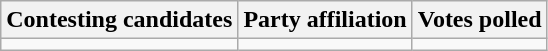<table class="wikitable sortable">
<tr>
<th>Contesting candidates</th>
<th>Party affiliation</th>
<th>Votes polled</th>
</tr>
<tr>
<td></td>
<td></td>
<td></td>
</tr>
</table>
